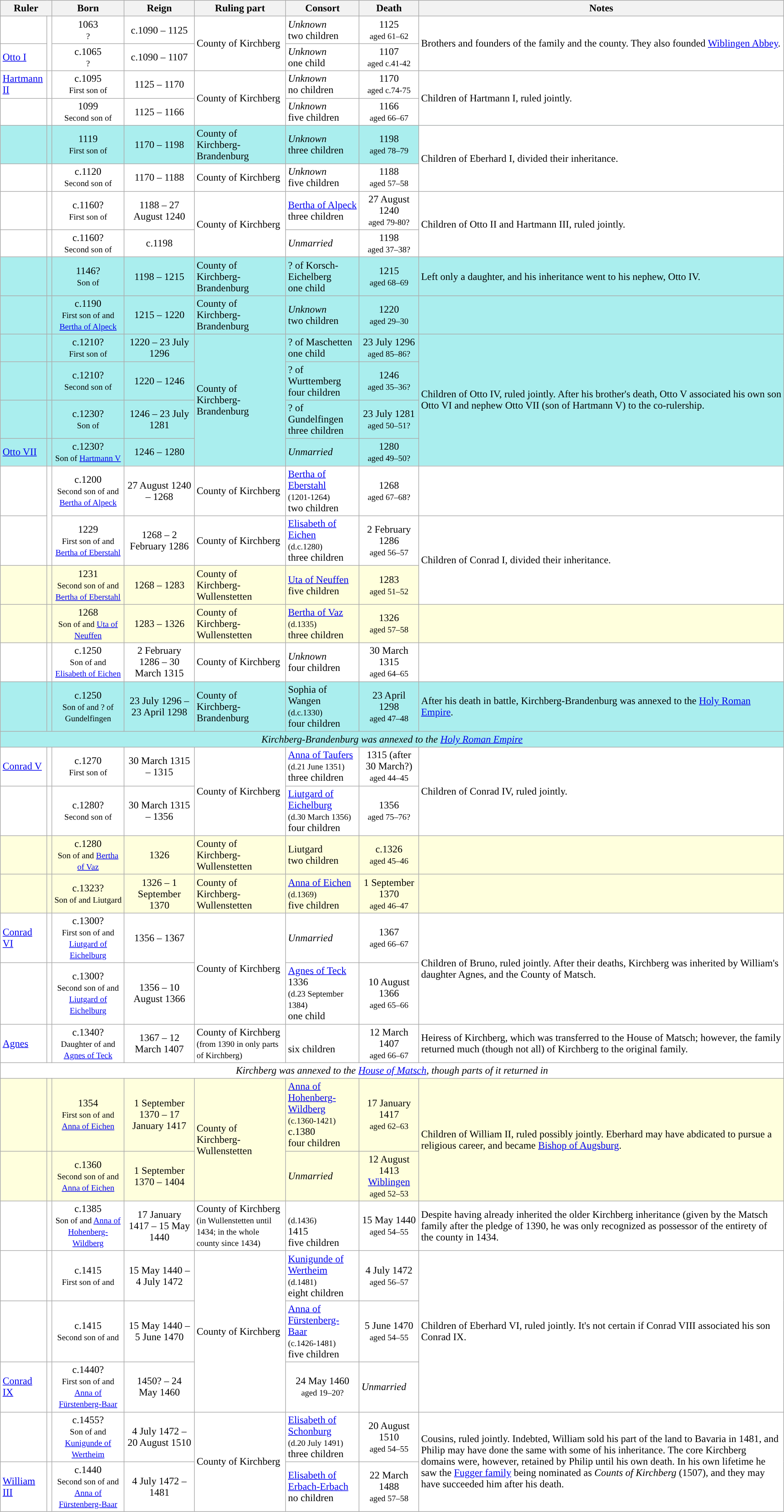<table class="wikitable sticky-header">
<tr>
<th colspan=2>Ruler</th>
<th>Born</th>
<th>Reign</th>
<th>Ruling part</th>
<th>Consort</th>
<th>Death</th>
<th>Notes</th>
</tr>
<tr style="background:#fff;">
<td></td>
<td rowspan="2"></td>
<td align=center>1063<br><small>?</small></td>
<td align="center">c.1090 –  1125</td>
<td rowspan="2">County of Kirchberg</td>
<td><em>Unknown</em><br>two children</td>
<td align=center>1125<br><small>aged 61–62</small></td>
<td rowspan="2">Brothers and founders of the family and the county. They also founded <a href='#'>Wiblingen Abbey</a>.</td>
</tr>
<tr style="background:#fff;">
<td><a href='#'>Otto I</a></td>
<td align=center>c.1065<br><small>?</small></td>
<td align="center">c.1090 –  1107</td>
<td><em>Unknown</em><br>one child</td>
<td align=center>1107<br><small>aged c.41-42</small></td>
</tr>
<tr style="background:#fff;">
<td><a href='#'>Hartmann II</a></td>
<td></td>
<td align=center>c.1095<br><small>First son of </small></td>
<td align="center">1125 – 1170</td>
<td rowspan="2">County of Kirchberg</td>
<td><em>Unknown</em><br>no children</td>
<td align=center>1170<br><small>aged c.74-75</small></td>
<td rowspan="2">Children of Hartmann I, ruled jointly.</td>
</tr>
<tr style="background:#fff;">
<td></td>
<td></td>
<td align=center>1099<br><small>Second son of </small></td>
<td align="center">1125 – 1166</td>
<td><em>Unknown</em><br>five children</td>
<td align=center>1166<br><small>aged 66–67</small></td>
</tr>
<tr style="background:#aee;">
<td></td>
<td></td>
<td align=center>1119<br><small>First son of </small></td>
<td align="center">1170 – 1198</td>
<td>County of Kirchberg-Brandenburg</td>
<td><em>Unknown</em><br>three children</td>
<td align=center>1198<br><small>aged 78–79</small></td>
<td rowspan="2" style="background:#fff;">Children of Eberhard I, divided their inheritance.</td>
</tr>
<tr style="background:#fff;">
<td></td>
<td></td>
<td align=center>c.1120<br><small>Second son of </small></td>
<td align="center">1170 – 1188</td>
<td>County of Kirchberg</td>
<td><em>Unknown</em><br>five children</td>
<td align=center>1188<br><small>aged 57–58</small></td>
</tr>
<tr style="background:#fff;">
<td></td>
<td></td>
<td align=center>c.1160?<br><small>First son of </small></td>
<td align="center">1188 – 27 August 1240</td>
<td rowspan="2">County of Kirchberg</td>
<td><a href='#'>Bertha of Alpeck</a><br>three children</td>
<td align=center>27 August 1240<br><small>aged 79-80?</small></td>
<td rowspan="2">Children of Otto II and Hartmann III, ruled jointly.</td>
</tr>
<tr style="background:#fff;">
<td></td>
<td></td>
<td align=center>c.1160?<br><small>Second son of </small></td>
<td align="center">c.1198</td>
<td><em>Unmarried</em></td>
<td align=center>1198<br><small>aged 37–38?</small></td>
</tr>
<tr style="background:#aee;">
<td></td>
<td></td>
<td align=center>1146?<br><small>Son of </small></td>
<td align="center">1198 – 1215</td>
<td>County of Kirchberg-Brandenburg</td>
<td>? of Korsch-Eichelberg<br>one child</td>
<td align=center>1215<br><small>aged 68–69</small></td>
<td>Left only a daughter, and his inheritance went to his nephew, Otto IV.</td>
</tr>
<tr style="background:#aee;">
<td></td>
<td></td>
<td align=center>c.1190<br><small>First son of  and <a href='#'>Bertha of Alpeck</a></small></td>
<td align="center">1215 – 1220</td>
<td>County of Kirchberg-Brandenburg</td>
<td><em>Unknown</em><br>two children</td>
<td align=center>1220<br><small>aged 29–30</small></td>
<td></td>
</tr>
<tr style="background:#aee;">
<td></td>
<td></td>
<td align=center>c.1210?<br><small>First son of </small></td>
<td align="center">1220 – 23 July 1296</td>
<td rowspan="4">County of Kirchberg-Brandenburg</td>
<td>? of Maschetten<br>one child</td>
<td align=center>23 July 1296<br><small>aged 85–86?</small></td>
<td rowspan="4">Children of Otto IV, ruled jointly. After his brother's death, Otto V associated his own son Otto VI and nephew Otto VII (son of Hartmann V) to the co-rulership.</td>
</tr>
<tr style="background:#aee;">
<td></td>
<td></td>
<td align="center">c.1210?<br><small>Second son of </small></td>
<td align="center">1220 –  1246</td>
<td>? of Wurttemberg<br>four children</td>
<td align="center">1246<br><small>aged 35–36?</small></td>
</tr>
<tr style="background:#aee;">
<td></td>
<td></td>
<td align="center">c.1230?<br><small>Son of </small></td>
<td align="center">1246 – 23 July 1281</td>
<td>? of Gundelfingen<br>three children</td>
<td align="center">23 July 1281<br><small>aged 50–51?</small></td>
</tr>
<tr style="background:#aee;">
<td><a href='#'>Otto VII</a></td>
<td></td>
<td align="center">c.1230?<br><small>Son of <a href='#'>Hartmann V</a></small></td>
<td align="center">1246 – 1280</td>
<td><em>Unmarried</em></td>
<td align="center">1280<br><small>aged 49–50?</small></td>
</tr>
<tr style="background:#fff;">
<td></td>
<td rowspan="2"></td>
<td align=center>c.1200<br><small>Second son of  and <a href='#'>Bertha of Alpeck</a></small></td>
<td align="center">27 August 1240 – 1268</td>
<td>County of Kirchberg</td>
<td><a href='#'>Bertha of Eberstahl</a><br><small>(1201-1264)</small><br>two children</td>
<td align=center>1268<br><small>aged 67–68?</small></td>
<td></td>
</tr>
<tr style="background:#fff;">
<td></td>
<td align=center>1229<br><small>First son of  and <a href='#'>Bertha of Eberstahl</a></small></td>
<td align="center">1268 – 2 February 1286</td>
<td>County of Kirchberg</td>
<td><a href='#'>Elisabeth of Eichen</a><br><small>(d.c.1280)</small><br>three children</td>
<td align=center>2 February 1286<br><small>aged 56–57</small></td>
<td rowspan="2">Children of Conrad I, divided their inheritance.</td>
</tr>
<tr style="background:#ffd;">
<td></td>
<td></td>
<td align=center>1231<br><small>Second son of  and <a href='#'>Bertha of Eberstahl</a></small></td>
<td align="center">1268 – 1283</td>
<td>County of Kirchberg-Wullenstetten</td>
<td><a href='#'>Uta of Neuffen</a><br>five children</td>
<td align=center>1283<br><small>aged 51–52</small></td>
</tr>
<tr style="background:#ffd;">
<td></td>
<td></td>
<td align=center>1268<br><small>Son of  and <a href='#'>Uta of Neuffen</a></small></td>
<td align="center">1283 – 1326</td>
<td>County of Kirchberg-Wullenstetten</td>
<td><a href='#'>Bertha of Vaz</a><br><small>(d.1335)</small><br>three children</td>
<td align=center>1326<br><small>aged 57–58</small></td>
<td></td>
</tr>
<tr style="background:#fff;">
<td></td>
<td></td>
<td align=center>c.1250<br><small>Son of  and <a href='#'>Elisabeth of Eichen</a></small></td>
<td align="center">2 February 1286 – 30 March 1315</td>
<td>County of Kirchberg</td>
<td><em>Unknown</em><br>four children</td>
<td align=center>30 March 1315<br><small>aged 64–65</small></td>
<td></td>
</tr>
<tr style="background:#aee;">
<td></td>
<td></td>
<td align=center>c.1250<br><small>Son of  and ? of Gundelfingen</small></td>
<td align="center">23 July 1296 – 23 April 1298</td>
<td>County of Kirchberg-Brandenburg</td>
<td>Sophia of Wangen<br><small>(d.c.1330)</small><br>four children</td>
<td align=center>23 April 1298<br><small>aged 47–48</small></td>
<td>After his death in battle, Kirchberg-Brandenburg was annexed to the <a href='#'>Holy Roman Empire</a>.</td>
</tr>
<tr style="background:#aee;">
<td colspan="8" align="center"><em>Kirchberg-Brandenburg was annexed to the <a href='#'>Holy Roman Empire</a></em></td>
</tr>
<tr style="background:#fff;">
<td><a href='#'>Conrad V</a></td>
<td></td>
<td align=center>c.1270<br><small>First son of </small></td>
<td align="center">30 March 1315 – 1315</td>
<td rowspan="2">County of Kirchberg</td>
<td><a href='#'>Anna of Taufers</a><br><small>(d.21 June 1351)</small><br>three children</td>
<td align=center>1315 (after 30 March?)<br><small>aged 44–45</small></td>
<td rowspan="2">Children of Conrad IV, ruled jointly.</td>
</tr>
<tr style="background:#fff;">
<td></td>
<td></td>
<td align=center>c.1280?<br><small>Second son of </small></td>
<td align="center">30 March 1315 – 1356</td>
<td><a href='#'>Liutgard of Eichelburg</a><br><small>(d.30 March 1356)</small><br>four children</td>
<td align=center>1356<br><small>aged 75–76?</small></td>
</tr>
<tr style="background:#ffd;">
<td></td>
<td></td>
<td align=center>c.1280<br><small>Son of  and <a href='#'>Bertha of Vaz</a></small></td>
<td align="center">1326</td>
<td>County of Kirchberg-Wullenstetten</td>
<td>Liutgard<br>two children</td>
<td align=center>c.1326<br><small>aged 45–46</small></td>
<td></td>
</tr>
<tr style="background:#ffd;">
<td></td>
<td></td>
<td align=center>c.1323?<br><small>Son of  and Liutgard</small></td>
<td align="center">1326 – 1 September 1370</td>
<td>County of Kirchberg-Wullenstetten</td>
<td><a href='#'>Anna of Eichen</a><br><small>(d.1369)</small><br>five children</td>
<td align=center>1 September 1370<br><small>aged 46–47</small></td>
<td></td>
</tr>
<tr style="background:#fff;">
<td><a href='#'>Conrad VI</a></td>
<td></td>
<td align=center>c.1300?<br><small>First son of  and <a href='#'>Liutgard of Eichelburg</a></small></td>
<td align="center">1356 – 1367</td>
<td rowspan="2">County of Kirchberg</td>
<td><em>Unmarried</em></td>
<td align=center>1367<br><small>aged 66–67</small></td>
<td rowspan="2">Children of Bruno, ruled jointly. After their deaths, Kirchberg was inherited by William's daughter Agnes, and the County of Matsch.</td>
</tr>
<tr style="background:#fff;">
<td></td>
<td></td>
<td align=center>c.1300?<br><small>Second son of  and <a href='#'>Liutgard of Eichelburg</a></small></td>
<td align="center">1356 – 10 August 1366</td>
<td><a href='#'>Agnes of Teck</a><br>1336<br><small>(d.23 September 1384)</small><br>one child</td>
<td align=center>10 August 1366<br><small>aged 65–66</small></td>
</tr>
<tr style="background:#fff;">
<td><a href='#'>Agnes</a></td>
<td></td>
<td align=center>c.1340?<br><small>Daughter of  and <a href='#'>Agnes of Teck</a> </small></td>
<td align="center">1367 – 12 March 1407</td>
<td>County of Kirchberg<br><small>(from 1390 in only parts of Kirchberg)</small></td>
<td><br>six children</td>
<td align=center>12 March 1407<br><small>aged 66–67</small></td>
<td>Heiress of Kirchberg, which was transferred to the House of Matsch; however, the family returned much (though not all) of Kirchberg to the original family.</td>
</tr>
<tr style="background:#fff;">
<td colspan="8" align="center"><em>Kirchberg was annexed to the <a href='#'>House of Matsch</a>, though parts of it returned in </em></td>
</tr>
<tr style="background:#ffd;">
<td></td>
<td></td>
<td align="center">1354<br><small>First son of  and <a href='#'>Anna of Eichen</a></small></td>
<td align="center">1 September 1370 –  17 January 1417</td>
<td rowspan="2">County of Kirchberg-Wullenstetten</td>
<td><a href='#'>Anna of Hohenberg-Wildberg</a><br><small>(c.1360-1421)</small><br>c.1380<br>four children</td>
<td align="center">17 January 1417<br><small>aged 62–63</small></td>
<td rowspan="2">Children of William II, ruled possibly jointly. Eberhard may have abdicated to pursue a religious career, and became <a href='#'>Bishop of Augsburg</a>.</td>
</tr>
<tr style="background:#ffd;">
<td></td>
<td></td>
<td align="center">c.1360<br><small>Second son of  and <a href='#'>Anna of Eichen</a></small></td>
<td align="center">1 September 1370 – 1404</td>
<td><em>Unmarried</em></td>
<td align="center">12 August 1413<br><a href='#'>Wiblingen</a><br><small>aged 52–53</small></td>
</tr>
<tr style="background:#fff;">
<td></td>
<td></td>
<td align=center>c.1385<br><small>Son of  and <a href='#'>Anna of Hohenberg-Wildberg</a></small></td>
<td align=center>17 January 1417 – 15 May 1440</td>
<td>County of Kirchberg<br><small>(in <span>Wullenstetten</span> until 1434; in the whole county since 1434)</small></td>
<td><br><small>(d.1436)</small><br>1415<br>five children</td>
<td align=center>15 May 1440<br><small>aged 54–55</small></td>
<td>Despite having already inherited the older Kirchberg inheritance (given by the Matsch family after the pledge of 1390, he was only recognized as possessor of the entirety of the county in 1434.</td>
</tr>
<tr style="background:#fff;">
<td></td>
<td></td>
<td align="center">c.1415<br><small>First son of  and </small></td>
<td align="center">15 May 1440 – 4 July 1472</td>
<td rowspan="3">County of Kirchberg</td>
<td><a href='#'>Kunigunde of Wertheim</a><br><small>(d.1481)</small><br>eight children</td>
<td align="center">4 July 1472<br><small>aged 56–57</small></td>
<td rowspan="3">Children of Eberhard VI, ruled jointly. It's not certain if Conrad VIII associated his son Conrad IX.</td>
</tr>
<tr style="background:#fff;">
<td></td>
<td></td>
<td align="center">c.1415<br><small>Second son of  and </small></td>
<td align="center">15 May 1440 – 5 June 1470</td>
<td><a href='#'>Anna of Fürstenberg-Baar</a><br><small>(c.1426-1481)</small><br>five children</td>
<td align="center">5 June 1470<br><small>aged 54–55</small></td>
</tr>
<tr style="background:#fff;">
<td><a href='#'>Conrad IX</a></td>
<td></td>
<td align="center">c.1440?<br><small>First son of  and <a href='#'>Anna of Fürstenberg-Baar</a></small></td>
<td align="center">1450? – 24 May 1460</td>
<td align="center">24 May 1460<br><small>aged 19–20?</small></td>
<td><em>Unmarried</em></td>
</tr>
<tr style="background:#fff;">
<td></td>
<td></td>
<td align="center">c.1455?<br><small>Son of  and <a href='#'>Kunigunde of Wertheim</a></small></td>
<td align="center">4 July 1472 – 20 August 1510</td>
<td rowspan="2">County of Kirchberg</td>
<td><a href='#'>Elisabeth of Schonburg</a><br><small>(d.20 July 1491)</small><br>three children</td>
<td align="center">20 August 1510<br><small>aged 54–55</small></td>
<td rowspan="2">Cousins, ruled jointly. Indebted, William sold his part of the land to Bavaria in 1481, and Philip may have done the same with some of his inheritance. The core Kirchberg domains were, however, retained by Philip until his own death. In his own lifetime he saw the <a href='#'>Fugger family</a> being nominated as <em>Counts of Kirchberg</em> (1507), and they may have succeeded him after his death.</td>
</tr>
<tr style="background:#fff;">
<td><a href='#'>William III</a></td>
<td></td>
<td align="center">c.1440<br><small>Second son of  and <a href='#'>Anna of Fürstenberg-Baar</a></small></td>
<td align="center">4 July 1472 – 1481</td>
<td><a href='#'>Elisabeth of Erbach-Erbach</a><br>no children</td>
<td align="center">22 March 1488<br><small>aged 57–58</small></td>
</tr>
</table>
